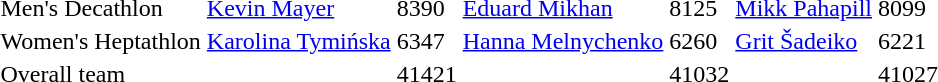<table>
<tr>
<td>Men's Decathlon</td>
<td align=left><a href='#'>Kevin Mayer</a> <br></td>
<td>8390</td>
<td align=left><a href='#'>Eduard Mikhan</a> <br></td>
<td>8125</td>
<td align=left><a href='#'>Mikk Pahapill</a> <br></td>
<td>8099</td>
</tr>
<tr>
<td>Women's Heptathlon</td>
<td align=left><a href='#'>Karolina Tymińska</a> <br></td>
<td>6347</td>
<td align=left><a href='#'>Hanna Melnychenko</a> <br></td>
<td>6260</td>
<td align=left><a href='#'>Grit Šadeiko</a> <br></td>
<td>6221</td>
</tr>
<tr>
<td>Overall team</td>
<td align=left></td>
<td>41421</td>
<td align=left></td>
<td>41032</td>
<td align=left></td>
<td>41027</td>
</tr>
</table>
